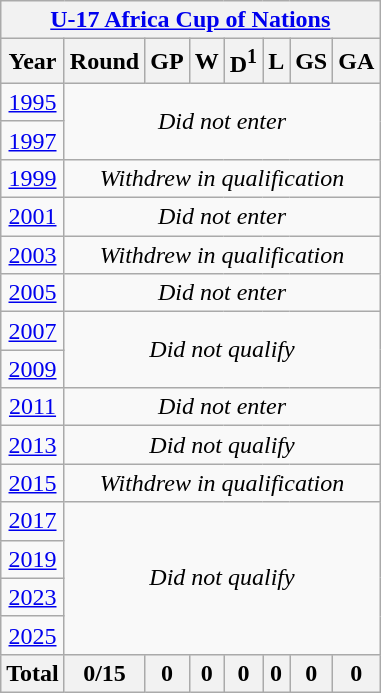<table class="wikitable" style="text-align: center;">
<tr>
<th colspan=8><a href='#'>U-17 Africa Cup of Nations</a></th>
</tr>
<tr>
<th>Year</th>
<th>Round</th>
<th>GP</th>
<th>W</th>
<th>D<sup>1</sup></th>
<th>L</th>
<th>GS</th>
<th>GA</th>
</tr>
<tr>
<td> <a href='#'>1995</a></td>
<td colspan=8 rowspan=2><em>Did not enter</em></td>
</tr>
<tr>
<td> <a href='#'>1997</a></td>
</tr>
<tr>
<td> <a href='#'>1999</a></td>
<td colspan=8 rowspan=1><em>Withdrew in qualification</em></td>
</tr>
<tr>
<td> <a href='#'>2001</a></td>
<td colspan=8 rowspan=1><em>Did not enter</em></td>
</tr>
<tr>
<td> <a href='#'>2003</a></td>
<td colspan=8 rowspan=1><em>Withdrew in qualification</em></td>
</tr>
<tr>
<td> <a href='#'>2005</a></td>
<td colspan=8 rowspan=1><em>Did not enter</em></td>
</tr>
<tr>
<td> <a href='#'>2007</a></td>
<td colspan=8 rowspan=2><em>Did not qualify</em></td>
</tr>
<tr>
<td> <a href='#'>2009</a></td>
</tr>
<tr>
<td> <a href='#'>2011</a></td>
<td colspan=8 rowspan=1><em>Did not enter</em></td>
</tr>
<tr>
<td> <a href='#'>2013</a></td>
<td colspan=8 rowspan=1><em>Did not qualify</em></td>
</tr>
<tr>
<td> <a href='#'>2015</a></td>
<td colspan=8 rowspan=1><em>Withdrew in qualification</em></td>
</tr>
<tr>
<td> <a href='#'>2017</a></td>
<td colspan=8 rowspan=4><em>Did not qualify</em></td>
</tr>
<tr>
<td> <a href='#'>2019</a></td>
</tr>
<tr>
<td> <a href='#'>2023</a></td>
</tr>
<tr>
<td> <a href='#'>2025</a></td>
</tr>
<tr>
<th>Total</th>
<th>0/15</th>
<th>0</th>
<th>0</th>
<th>0</th>
<th>0</th>
<th>0</th>
<th>0</th>
</tr>
</table>
